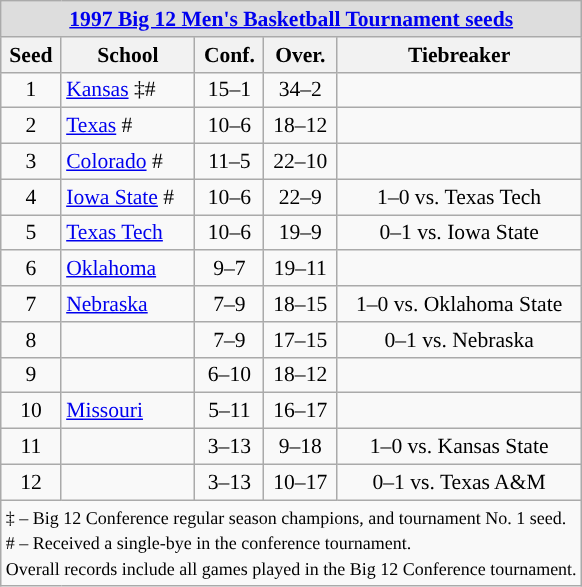<table class="wikitable" style="white-space:nowrap; font-size:90%;text-align:center">
<tr>
<td colspan="10" style="text-align:center; background:#DDDDDD; font:#000000"><strong><a href='#'>1997 Big 12 Men's Basketball Tournament seeds</a></strong></td>
</tr>
<tr bgcolor="#efefef">
<th>Seed</th>
<th>School</th>
<th>Conf.</th>
<th>Over.</th>
<th>Tiebreaker</th>
</tr>
<tr>
<td>1</td>
<td align=left><a href='#'>Kansas</a> ‡#</td>
<td>15–1</td>
<td>34–2</td>
<td></td>
</tr>
<tr>
<td>2</td>
<td align=left><a href='#'>Texas</a> #</td>
<td>10–6</td>
<td>18–12</td>
<td></td>
</tr>
<tr>
<td>3</td>
<td align=left><a href='#'>Colorado</a> #</td>
<td>11–5</td>
<td>22–10</td>
<td></td>
</tr>
<tr>
<td>4</td>
<td align=left><a href='#'>Iowa State</a> #</td>
<td>10–6</td>
<td>22–9</td>
<td>1–0 vs. Texas Tech</td>
</tr>
<tr>
<td>5</td>
<td align=left><a href='#'>Texas Tech</a></td>
<td>10–6</td>
<td>19–9</td>
<td>0–1 vs. Iowa State</td>
</tr>
<tr>
<td>6</td>
<td align=left><a href='#'>Oklahoma</a></td>
<td>9–7</td>
<td>19–11</td>
<td></td>
</tr>
<tr>
<td>7</td>
<td align=left><a href='#'>Nebraska</a></td>
<td>7–9</td>
<td>18–15</td>
<td>1–0 vs. Oklahoma State</td>
</tr>
<tr>
<td>8</td>
<td align=left></td>
<td>7–9</td>
<td>17–15</td>
<td>0–1 vs. Nebraska</td>
</tr>
<tr>
<td>9</td>
<td align=left></td>
<td>6–10</td>
<td>18–12</td>
<td></td>
</tr>
<tr>
<td>10</td>
<td align=left><a href='#'>Missouri</a></td>
<td>5–11</td>
<td>16–17</td>
<td></td>
</tr>
<tr>
<td>11</td>
<td align=left></td>
<td>3–13</td>
<td>9–18</td>
<td>1–0 vs. Kansas State</td>
</tr>
<tr>
<td>12</td>
<td align=left></td>
<td>3–13</td>
<td>10–17</td>
<td>0–1 vs. Texas A&M</td>
</tr>
<tr>
<td colspan="10" style="text-align:left;"><small>‡ – Big 12 Conference regular season champions, and tournament No. 1 seed.<br># – Received a single-bye in the conference tournament.<br>Overall records include all games played in the Big 12 Conference tournament.</small></td>
</tr>
</table>
